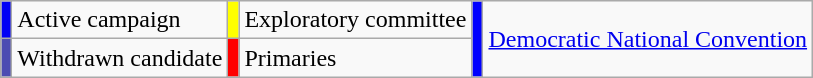<table class="wikitable">
<tr>
<td style="background:#0000F5;"></td>
<td>Active campaign</td>
<td style="background:#FFFF00;"></td>
<td>Exploratory committee</td>
<td style="background:blue;" rowspan=2></td>
<td rowspan=2><a href='#'>Democratic National Convention</a></td>
</tr>
<tr>
<td style="background:#4C4CB2;"></td>
<td>Withdrawn candidate</td>
<td style="background:#FF0000;"></td>
<td>Primaries</td>
</tr>
</table>
